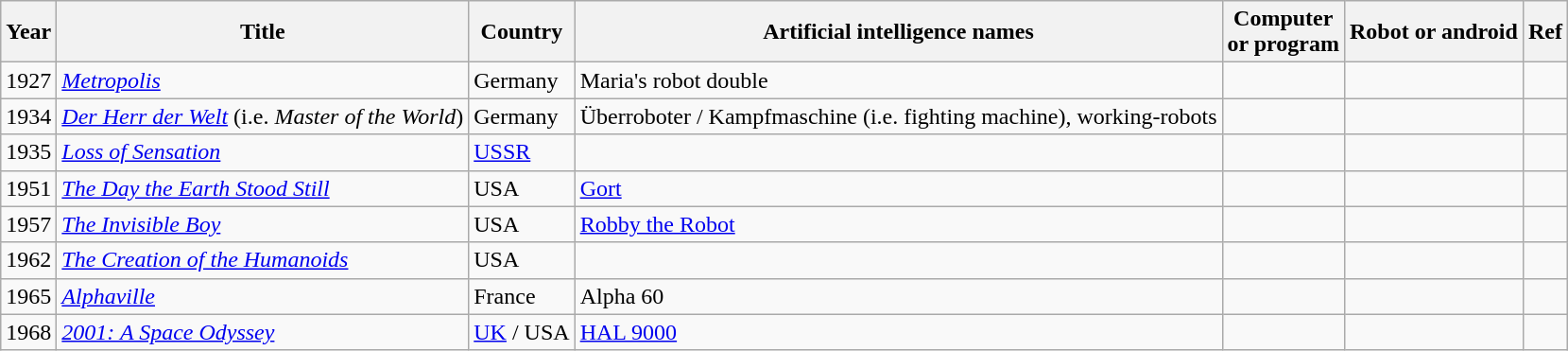<table class="wikitable sortable mw-datatable">
<tr>
<th>Year</th>
<th>Title</th>
<th>Country</th>
<th>Artificial intelligence names</th>
<th>Computer<br>or
program</th>
<th>Robot or android</th>
<th>Ref</th>
</tr>
<tr>
<td>1927</td>
<td><em><a href='#'>Metropolis</a></em></td>
<td>Germany</td>
<td>Maria's robot double</td>
<td></td>
<td></td>
<td></td>
</tr>
<tr>
<td>1934</td>
<td><em><a href='#'>Der Herr der Welt</a></em> (i.e. <em>Master of the World</em>)</td>
<td>Germany</td>
<td>Überroboter / Kampfmaschine (i.e. fighting machine), working-robots</td>
<td></td>
<td></td>
<td></td>
</tr>
<tr>
<td>1935</td>
<td><em><a href='#'>Loss of Sensation</a></em></td>
<td><a href='#'>USSR</a></td>
<td></td>
<td></td>
<td></td>
<td></td>
</tr>
<tr>
<td>1951</td>
<td><em><a href='#'>The Day the Earth Stood Still</a></em></td>
<td>USA</td>
<td><a href='#'>Gort</a></td>
<td></td>
<td><br></td>
<td></td>
</tr>
<tr>
<td>1957</td>
<td><em><a href='#'>The Invisible Boy</a></em></td>
<td>USA</td>
<td><a href='#'>Robby the Robot</a></td>
<td></td>
<td></td>
<td></td>
</tr>
<tr>
<td>1962</td>
<td><em><a href='#'>The Creation of the Humanoids</a></em></td>
<td>USA</td>
<td></td>
<td></td>
<td></td>
<td></td>
</tr>
<tr>
<td>1965</td>
<td><em><a href='#'>Alphaville</a></em></td>
<td>France</td>
<td>Alpha 60</td>
<td></td>
<td></td>
<td></td>
</tr>
<tr>
<td>1968</td>
<td><em><a href='#'>2001: A Space Odyssey</a></em></td>
<td><a href='#'>UK</a> / USA</td>
<td><a href='#'>HAL 9000</a></td>
<td></td>
<td></td>
<td></td>
</tr>
</table>
